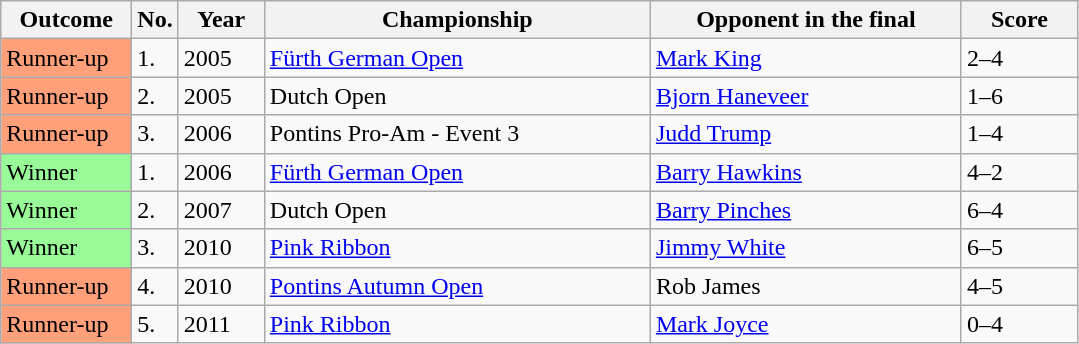<table class="sortable wikitable">
<tr>
<th style="width:80px;">Outcome</th>
<th style="width:20px;">No.</th>
<th style="width:50px;">Year</th>
<th style="width:250px;">Championship</th>
<th style="width:200px;">Opponent in the final</th>
<th style="width:70px;">Score</th>
</tr>
<tr>
<td style="background:#ffa07a;">Runner-up</td>
<td>1.</td>
<td>2005</td>
<td><a href='#'>Fürth German Open</a></td>
<td> <a href='#'>Mark King</a></td>
<td>2–4</td>
</tr>
<tr>
<td style="background:#ffa07a;">Runner-up</td>
<td>2.</td>
<td>2005</td>
<td>Dutch Open</td>
<td> <a href='#'>Bjorn Haneveer</a></td>
<td>1–6</td>
</tr>
<tr>
<td style="background:#ffa07a;">Runner-up</td>
<td>3.</td>
<td>2006</td>
<td>Pontins Pro-Am - Event 3</td>
<td> <a href='#'>Judd Trump</a></td>
<td>1–4</td>
</tr>
<tr>
<td style="background:#98FB98">Winner</td>
<td>1.</td>
<td>2006</td>
<td><a href='#'>Fürth German Open</a></td>
<td> <a href='#'>Barry Hawkins</a></td>
<td>4–2</td>
</tr>
<tr>
<td style="background:#98FB98">Winner</td>
<td>2.</td>
<td>2007</td>
<td>Dutch Open</td>
<td> <a href='#'>Barry Pinches</a></td>
<td>6–4</td>
</tr>
<tr>
<td style="background:#98FB98">Winner</td>
<td>3.</td>
<td>2010</td>
<td><a href='#'>Pink Ribbon</a></td>
<td> <a href='#'>Jimmy White</a></td>
<td>6–5</td>
</tr>
<tr>
<td style="background:#ffa07a;">Runner-up</td>
<td>4.</td>
<td>2010</td>
<td><a href='#'>Pontins Autumn Open</a></td>
<td> Rob James</td>
<td>4–5</td>
</tr>
<tr>
<td style="background:#ffa07a;">Runner-up</td>
<td>5.</td>
<td>2011</td>
<td><a href='#'>Pink Ribbon</a></td>
<td> <a href='#'>Mark Joyce</a></td>
<td>0–4</td>
</tr>
</table>
